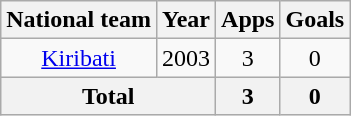<table class="wikitable" style="text-align:center">
<tr>
<th>National team</th>
<th>Year</th>
<th>Apps</th>
<th>Goals</th>
</tr>
<tr>
<td><a href='#'>Kiribati</a></td>
<td>2003</td>
<td>3</td>
<td>0</td>
</tr>
<tr>
<th colspan=2>Total</th>
<th>3</th>
<th>0</th>
</tr>
</table>
